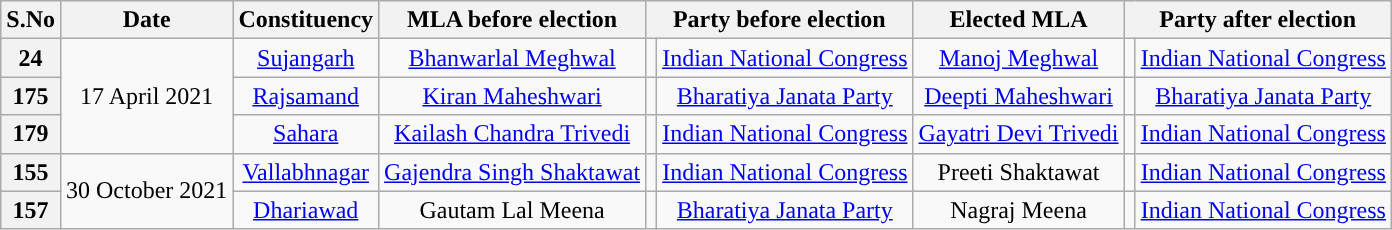<table class="wikitable sortable" style="text-align:center;">
<tr>
<th>S.No</th>
<th>Date</th>
<th>Constituency</th>
<th>MLA before election</th>
<th colspan="2">Party before election</th>
<th>Elected MLA</th>
<th colspan="2">Party after election</th>
</tr>
<tr>
<th>24</th>
<td rowspan="3">17 April 2021</td>
<td><a href='#'>Sujangarh</a></td>
<td><a href='#'>Bhanwarlal Meghwal</a></td>
<td></td>
<td><a href='#'>Indian National Congress</a></td>
<td><a href='#'>Manoj Meghwal</a></td>
<td></td>
<td><a href='#'>Indian National Congress</a></td>
</tr>
<tr>
<th>175</th>
<td><a href='#'>Rajsamand</a></td>
<td><a href='#'>Kiran Maheshwari</a></td>
<td></td>
<td><a href='#'>Bharatiya Janata Party</a></td>
<td><a href='#'>Deepti Maheshwari</a></td>
<td></td>
<td><a href='#'>Bharatiya Janata Party</a></td>
</tr>
<tr>
<th>179</th>
<td><a href='#'>Sahara</a></td>
<td><a href='#'>Kailash Chandra Trivedi</a></td>
<td></td>
<td><a href='#'>Indian National Congress</a></td>
<td><a href='#'>Gayatri Devi Trivedi</a></td>
<td></td>
<td><a href='#'>Indian National Congress</a></td>
</tr>
<tr>
<th>155</th>
<td rowspan="2">30 October 2021</td>
<td><a href='#'>Vallabhnagar</a></td>
<td><a href='#'>Gajendra Singh Shaktawat</a></td>
<td></td>
<td><a href='#'>Indian National Congress</a></td>
<td>Preeti Shaktawat</td>
<td></td>
<td><a href='#'>Indian National Congress</a></td>
</tr>
<tr>
<th>157</th>
<td><a href='#'>Dhariawad</a></td>
<td>Gautam Lal Meena</td>
<td></td>
<td><a href='#'>Bharatiya Janata Party</a></td>
<td>Nagraj Meena</td>
<td></td>
<td><a href='#'>Indian National Congress</a></td>
</tr>
</table>
